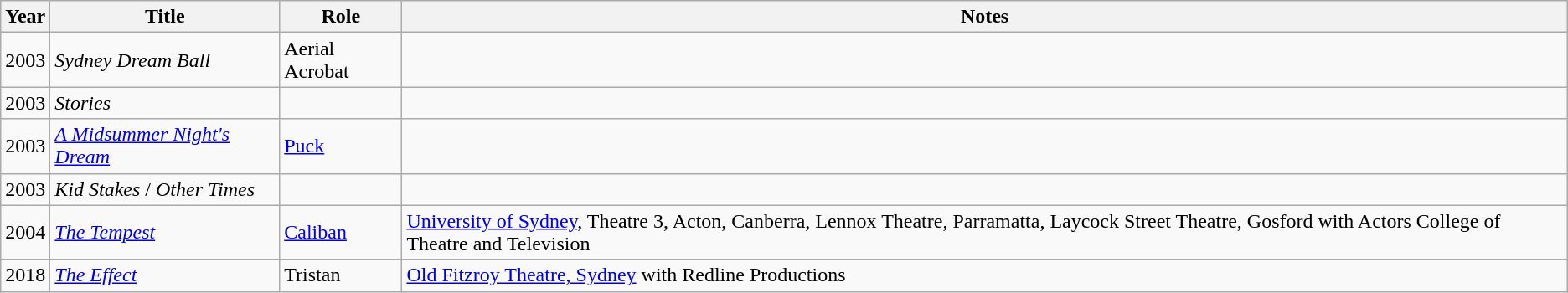<table class=wikitable>
<tr>
<th>Year</th>
<th>Title</th>
<th>Role</th>
<th>Notes</th>
</tr>
<tr>
<td>2003</td>
<td><em>Sydney Dream Ball</em></td>
<td>Aerial Acrobat</td>
<td></td>
</tr>
<tr>
<td>2003</td>
<td><em>Stories</em></td>
<td></td>
<td></td>
</tr>
<tr>
<td>2003</td>
<td><em><a href='#'>A Midsummer Night's Dream</a></em></td>
<td><a href='#'>Puck</a></td>
<td></td>
</tr>
<tr>
<td>2003</td>
<td><em>Kid Stakes</em> / <em>Other Times</em></td>
<td></td>
<td></td>
</tr>
<tr>
<td>2004</td>
<td><em><a href='#'>The Tempest</a></em></td>
<td><a href='#'>Caliban</a></td>
<td><a href='#'>University of Sydney</a>, Theatre 3, Acton, Canberra, Lennox Theatre, Parramatta, Laycock Street Theatre, Gosford with Actors College of Theatre and Television</td>
</tr>
<tr>
<td>2018</td>
<td><em><a href='#'>The Effect</a></em></td>
<td>Tristan</td>
<td><a href='#'>Old Fitzroy Theatre, Sydney</a> with Redline Productions</td>
</tr>
</table>
